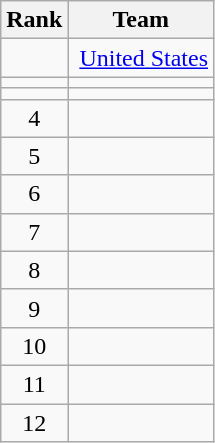<table class="wikitable sortable" style="text-align:center;">
<tr>
<th>Rank</th>
<th>Team</th>
</tr>
<tr>
<td></td>
<td align=left> <a href='#'>United States</a></td>
</tr>
<tr>
<td></td>
<td align=left></td>
</tr>
<tr>
<td></td>
<td align=left></td>
</tr>
<tr>
<td>4</td>
<td align=left></td>
</tr>
<tr>
<td>5</td>
<td align=left></td>
</tr>
<tr>
<td>6</td>
<td align=left></td>
</tr>
<tr>
<td>7</td>
<td align=left></td>
</tr>
<tr>
<td>8</td>
<td align=left></td>
</tr>
<tr>
<td>9</td>
<td align=left></td>
</tr>
<tr>
<td>10</td>
<td align=left></td>
</tr>
<tr>
<td>11</td>
<td align=left></td>
</tr>
<tr>
<td>12</td>
<td align=left></td>
</tr>
</table>
